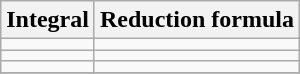<table class="wikitable">
<tr>
<th>Integral</th>
<th>Reduction formula</th>
</tr>
<tr>
<td></td>
<td></td>
</tr>
<tr>
<td></td>
<td></td>
</tr>
<tr>
<td></td>
<td></td>
</tr>
<tr>
</tr>
</table>
